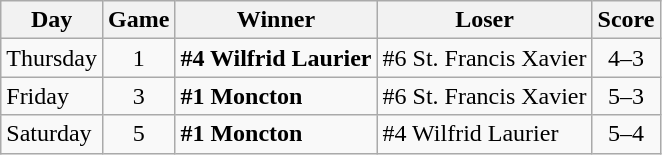<table class="wikitable">
<tr>
<th>Day</th>
<th>Game</th>
<th>Winner</th>
<th>Loser</th>
<th>Score</th>
</tr>
<tr>
<td>Thursday</td>
<td style="text-align:center">1</td>
<td><strong>#4 Wilfrid Laurier</strong></td>
<td>#6 St. Francis Xavier</td>
<td style="text-align:center">4–3</td>
</tr>
<tr>
<td>Friday</td>
<td style="text-align:center">3</td>
<td><strong>#1 Moncton</strong></td>
<td>#6 St. Francis Xavier</td>
<td style="text-align:center">5–3</td>
</tr>
<tr>
<td>Saturday</td>
<td style="text-align:center">5</td>
<td><strong>#1 Moncton</strong></td>
<td>#4 Wilfrid Laurier</td>
<td style="text-align:center">5–4</td>
</tr>
</table>
